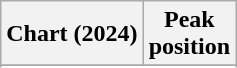<table class="wikitable sortable plainrowheaders" style="text-align:center">
<tr>
<th scope="col">Chart (2024)</th>
<th scope="col">Peak<br>position</th>
</tr>
<tr>
</tr>
<tr>
</tr>
</table>
